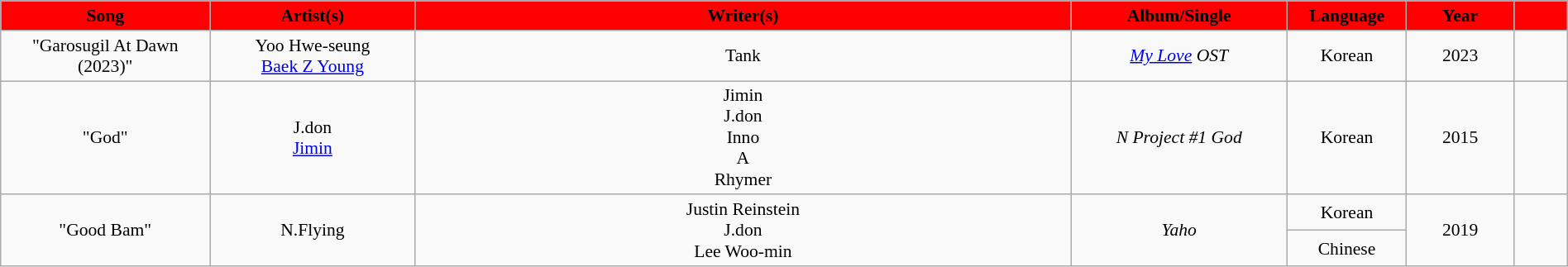<table class="wikitable" style="margin:0.5em auto; clear:both; font-size:.9em; text-align:center; width:100%">
<tr>
<th style="width:200px; background:#FF0000;">Song</th>
<th style="width:200px; background:#FF0000;">Artist(s)</th>
<th style="width:700px; background:#FF0000;">Writer(s)</th>
<th style="width:200px; background:#FF0000;">Album/Single</th>
<th style="width:100px; background:#FF0000;">Language</th>
<th style="width:100px; background:#FF0000;">Year</th>
<th style="width:50px;  background:#FF0000;"></th>
</tr>
<tr>
<td>"Garosugil At Dawn (2023)" </td>
<td>Yoo Hwe-seung <br> <a href='#'>Baek Z Young</a></td>
<td>Tank</td>
<td><em><a href='#'>My Love</a> OST</em></td>
<td>Korean</td>
<td>2023</td>
<td></td>
</tr>
<tr>
<td>"God"</td>
<td>J.don <br> <a href='#'>Jimin</a></td>
<td>Jimin <br> J.don <br> Inno <br> A <br> Rhymer</td>
<td><em>N Project #1 God</em></td>
<td>Korean</td>
<td>2015</td>
<td></td>
</tr>
<tr>
<td rowspan=2>"Good Bam" </td>
<td rowspan=2>N.Flying</td>
<td rowspan=2>Justin Reinstein <br> J.don <br> Lee Woo-min</td>
<td rowspan=2><em>Yaho</em></td>
<td>Korean</td>
<td rowspan=2>2019</td>
<td rowspan=2></td>
</tr>
<tr>
<td>Chinese</td>
</tr>
</table>
